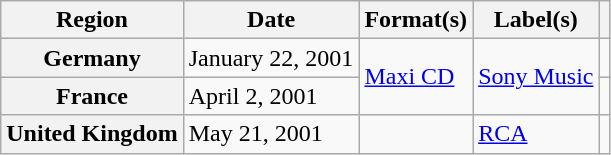<table class="wikitable plainrowheaders">
<tr>
<th scope="col">Region</th>
<th scope="col">Date</th>
<th scope="col">Format(s)</th>
<th scope="col">Label(s)</th>
<th scope="col"></th>
</tr>
<tr>
<th scope="row">Germany</th>
<td>January 22, 2001</td>
<td rowspan="2"><a href='#'>Maxi CD</a></td>
<td rowspan="2"><a href='#'>Sony Music</a></td>
<td></td>
</tr>
<tr>
<th scope="row">France</th>
<td>April 2, 2001</td>
<td></td>
</tr>
<tr>
<th scope="row">United Kingdom</th>
<td>May 21, 2001</td>
<td></td>
<td><a href='#'>RCA</a></td>
<td></td>
</tr>
</table>
